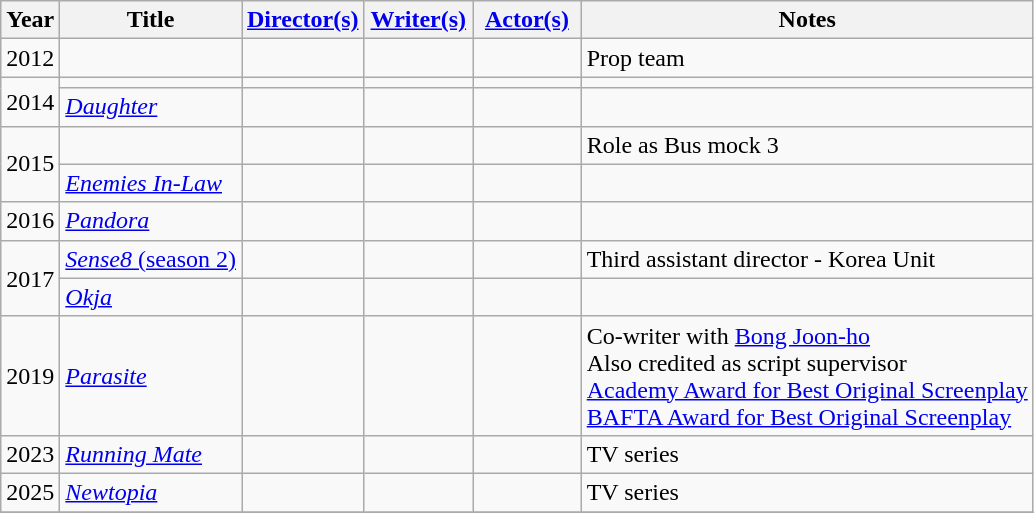<table class="wikitable sortable">
<tr>
<th>Year</th>
<th>Title</th>
<th width="65"><a href='#'>Director(s)</a></th>
<th width="65"><a href='#'>Writer(s)</a></th>
<th width="65"><a href='#'>Actor(s)</a></th>
<th>Notes</th>
</tr>
<tr>
<td>2012</td>
<td><em></em></td>
<td></td>
<td></td>
<td></td>
<td>Prop team</td>
</tr>
<tr>
<td rowspan="2">2014</td>
<td><em></em></td>
<td></td>
<td></td>
<td></td>
<td></td>
</tr>
<tr>
<td><em><a href='#'>Daughter</a></em></td>
<td></td>
<td></td>
<td></td>
<td></td>
</tr>
<tr>
<td rowspan="2">2015</td>
<td><em></em></td>
<td></td>
<td></td>
<td></td>
<td>Role as Bus mock 3</td>
</tr>
<tr>
<td><em><a href='#'>Enemies In-Law</a></em></td>
<td></td>
<td></td>
<td></td>
<td></td>
</tr>
<tr>
<td>2016</td>
<td><em><a href='#'>Pandora</a></em></td>
<td></td>
<td></td>
<td></td>
<td></td>
</tr>
<tr>
<td rowspan="2">2017</td>
<td><a href='#'><em>Sense8</em> (season 2)</a></td>
<td></td>
<td></td>
<td></td>
<td>Third assistant director - Korea Unit</td>
</tr>
<tr>
<td><em><a href='#'>Okja</a></em></td>
<td></td>
<td></td>
<td></td>
<td></td>
</tr>
<tr>
<td>2019</td>
<td><em><a href='#'>Parasite</a></em></td>
<td></td>
<td></td>
<td></td>
<td>Co-writer with <a href='#'>Bong Joon-ho</a><br>Also credited as script supervisor<br><a href='#'>Academy Award for Best Original Screenplay</a><br><a href='#'>BAFTA Award for Best Original Screenplay</a></td>
</tr>
<tr>
<td>2023</td>
<td><em><a href='#'>Running Mate</a></em></td>
<td></td>
<td></td>
<td></td>
<td>TV series</td>
</tr>
<tr>
<td>2025</td>
<td><em><a href='#'>Newtopia</a></em></td>
<td></td>
<td></td>
<td></td>
<td>TV series</td>
</tr>
<tr>
</tr>
</table>
